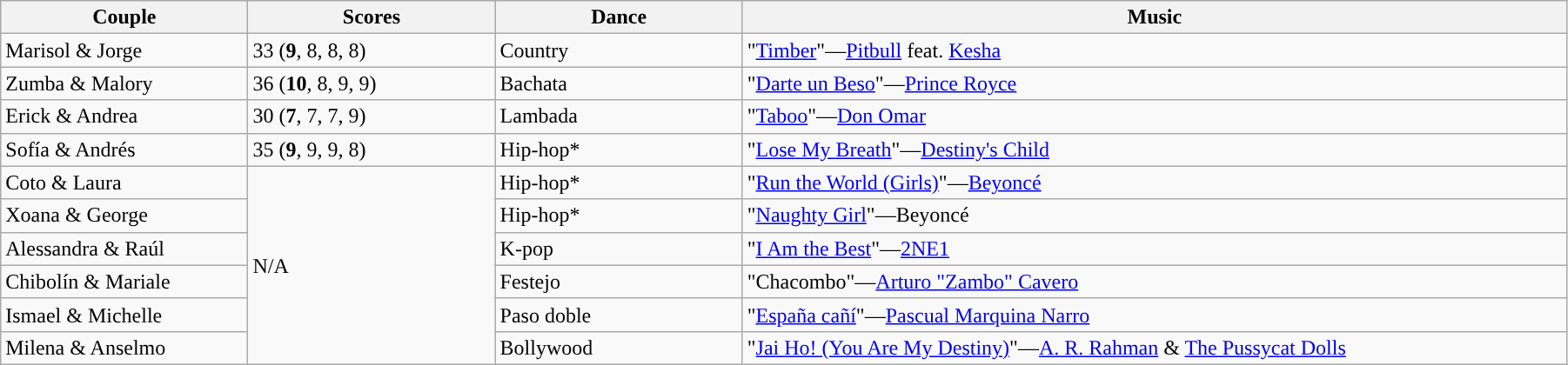<table class="wikitable sortable" style="width:95%; ; white-space:nowrap;">
<tr>
<th style="width:15%;">Couple</th>
<th style="width:15%;">Scores</th>
<th style="width:15%;">Dance</th>
<th style="width:50%;">Music</th>
</tr>
<tr>
<td>Marisol & Jorge</td>
<td>33 (<strong>9</strong>, 8, 8, 8)</td>
<td> Country</td>
<td>"<a href='#'>Timber</a>"—<a href='#'>Pitbull</a> feat. <a href='#'>Kesha</a></td>
</tr>
<tr>
<td>Zumba & Malory</td>
<td>36 (<strong>10</strong>, 8, 9, 9)</td>
<td> Bachata</td>
<td>"<a href='#'>Darte un Beso</a>"—<a href='#'>Prince Royce</a></td>
</tr>
<tr>
<td>Erick & Andrea</td>
<td>30 (<strong>7</strong>, 7, 7, 9)</td>
<td> Lambada</td>
<td>"<a href='#'>Taboo</a>"—<a href='#'>Don Omar</a></td>
</tr>
<tr>
<td>Sofía & Andrés</td>
<td>35 (<strong>9</strong>, 9, 9, 8)</td>
<td>Hip-hop*</td>
<td>"<a href='#'>Lose My Breath</a>"—<a href='#'>Destiny's Child</a></td>
</tr>
<tr>
<td>Coto & Laura</td>
<td rowspan=6>N/A</td>
<td>Hip-hop*</td>
<td>"<a href='#'>Run the World (Girls)</a>"—<a href='#'>Beyoncé</a></td>
</tr>
<tr>
<td>Xoana & George</td>
<td>Hip-hop*</td>
<td>"<a href='#'>Naughty Girl</a>"—Beyoncé</td>
</tr>
<tr>
<td>Alessandra & Raúl</td>
<td> K-pop</td>
<td>"<a href='#'>I Am the Best</a>"—<a href='#'>2NE1</a></td>
</tr>
<tr>
<td>Chibolín & Mariale</td>
<td> Festejo</td>
<td>"Chacombo"—<a href='#'>Arturo "Zambo" Cavero</a></td>
</tr>
<tr>
<td>Ismael & Michelle</td>
<td> Paso doble</td>
<td>"<a href='#'>España cañí</a>"—<a href='#'>Pascual Marquina Narro</a></td>
</tr>
<tr>
<td>Milena & Anselmo</td>
<td> Bollywood</td>
<td>"<a href='#'>Jai Ho! (You Are My Destiny)</a>"—<a href='#'>A. R. Rahman</a> & <a href='#'>The Pussycat Dolls</a></td>
</tr>
</table>
